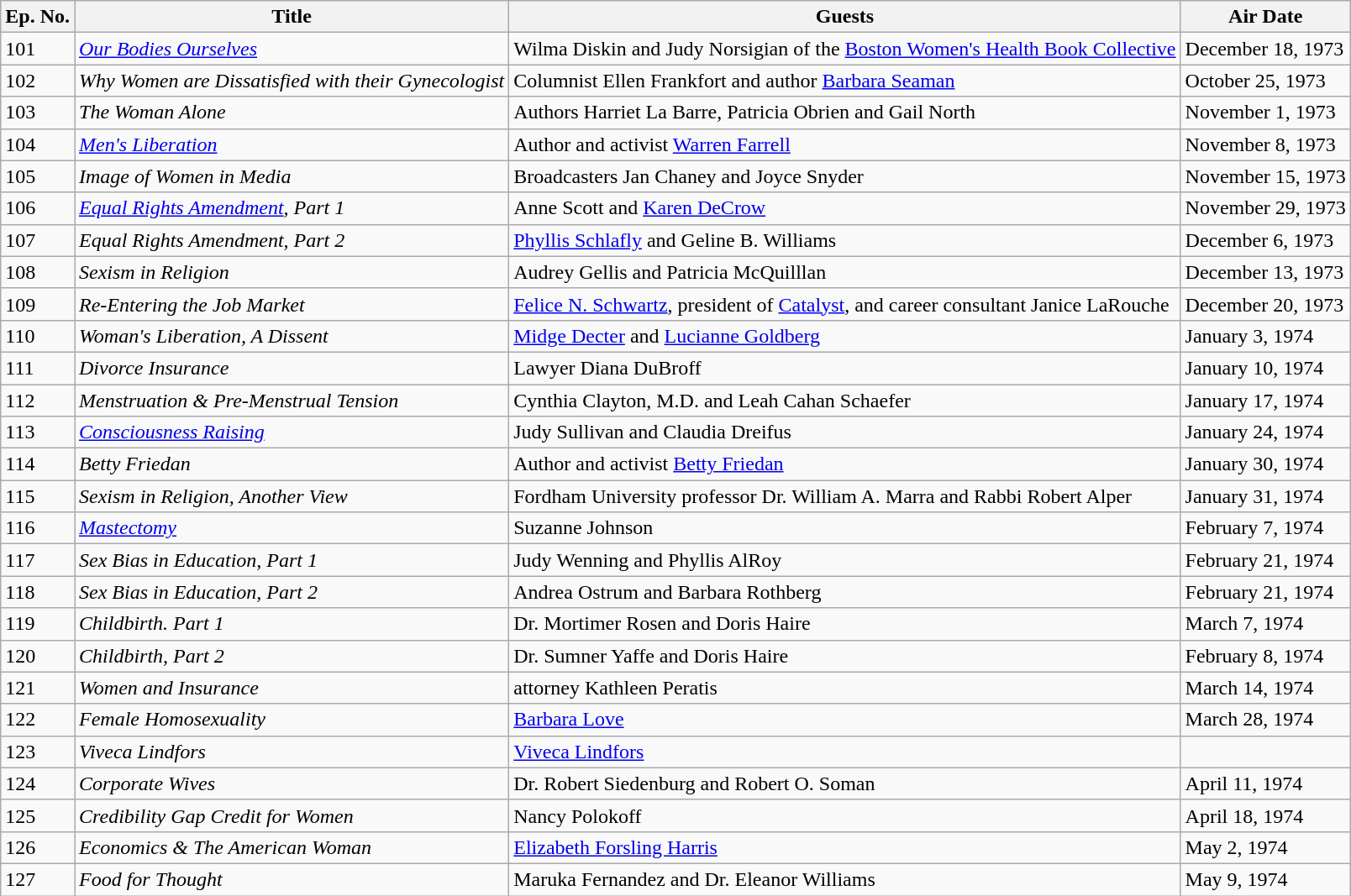<table class="wikitable">
<tr>
<th>Ep. No.</th>
<th>Title</th>
<th>Guests</th>
<th>Air Date</th>
</tr>
<tr>
<td>101</td>
<td><em><a href='#'>Our Bodies Ourselves</a></em></td>
<td>Wilma Diskin and Judy Norsigian of the <a href='#'>Boston Women's Health Book Collective</a></td>
<td>December 18, 1973</td>
</tr>
<tr>
<td>102</td>
<td><em>Why Women are Dissatisfied with their Gynecologist</em></td>
<td>Columnist Ellen Frankfort and author <a href='#'>Barbara Seaman</a></td>
<td>October 25, 1973</td>
</tr>
<tr>
<td>103</td>
<td><em>The Woman Alone</em></td>
<td>Authors Harriet La Barre, Patricia Obrien and Gail North</td>
<td>November 1, 1973</td>
</tr>
<tr>
<td>104</td>
<td><em><a href='#'>Men's Liberation</a></em></td>
<td>Author and activist <a href='#'>Warren Farrell</a></td>
<td>November 8, 1973</td>
</tr>
<tr>
<td>105</td>
<td><em>Image of Women in Media</em></td>
<td>Broadcasters Jan Chaney and Joyce Snyder</td>
<td>November 15, 1973</td>
</tr>
<tr>
<td>106</td>
<td><em><a href='#'>Equal Rights Amendment</a>, Part 1</em></td>
<td>Anne Scott and <a href='#'>Karen DeCrow</a></td>
<td>November 29, 1973</td>
</tr>
<tr>
<td>107</td>
<td><em>Equal Rights Amendment, Part 2</em></td>
<td><a href='#'>Phyllis Schlafly</a> and Geline B. Williams</td>
<td>December 6, 1973</td>
</tr>
<tr>
<td>108</td>
<td><em>Sexism in Religion</em></td>
<td>Audrey Gellis and Patricia McQuilllan</td>
<td>December 13, 1973</td>
</tr>
<tr>
<td>109</td>
<td><em>Re-Entering the Job Market</em></td>
<td><a href='#'>Felice N. Schwartz</a>, president of <a href='#'>Catalyst</a>, and career consultant Janice LaRouche</td>
<td>December 20, 1973</td>
</tr>
<tr>
<td>110</td>
<td><em>Woman's Liberation, A Dissent</em></td>
<td><a href='#'>Midge Decter</a> and <a href='#'>Lucianne Goldberg</a></td>
<td>January 3, 1974</td>
</tr>
<tr>
<td>111</td>
<td><em>Divorce Insurance</em></td>
<td>Lawyer Diana DuBroff</td>
<td>January 10, 1974</td>
</tr>
<tr>
<td>112</td>
<td><em>Menstruation & Pre-Menstrual Tension</em></td>
<td>Cynthia Clayton, M.D. and Leah Cahan Schaefer</td>
<td>January 17, 1974</td>
</tr>
<tr>
<td>113</td>
<td><em><a href='#'>Consciousness Raising</a></em></td>
<td>Judy Sullivan and Claudia Dreifus</td>
<td>January 24, 1974</td>
</tr>
<tr>
<td>114</td>
<td><em>Betty Friedan</em></td>
<td>Author and activist <a href='#'>Betty Friedan</a></td>
<td>January 30, 1974</td>
</tr>
<tr>
<td>115</td>
<td><em>Sexism in Religion, Another View</em></td>
<td>Fordham University professor Dr. William A. Marra and Rabbi Robert Alper</td>
<td>January 31, 1974</td>
</tr>
<tr>
<td>116</td>
<td><em><a href='#'>Mastectomy</a></em></td>
<td>Suzanne Johnson</td>
<td>February 7, 1974</td>
</tr>
<tr>
<td>117</td>
<td><em>Sex Bias in Education, Part 1</em></td>
<td>Judy Wenning and Phyllis AlRoy</td>
<td>February 21, 1974</td>
</tr>
<tr>
<td>118</td>
<td><em>Sex Bias in Education, Part 2</em></td>
<td>Andrea Ostrum and Barbara Rothberg</td>
<td>February 21, 1974</td>
</tr>
<tr>
<td>119</td>
<td><em>Childbirth. Part 1</em></td>
<td>Dr. Mortimer Rosen and Doris Haire</td>
<td>March 7, 1974</td>
</tr>
<tr>
<td>120</td>
<td><em>Childbirth, Part 2</em></td>
<td>Dr. Sumner Yaffe and Doris Haire</td>
<td>February 8, 1974</td>
</tr>
<tr>
<td>121</td>
<td><em>Women and Insurance</em></td>
<td>attorney Kathleen Peratis</td>
<td>March 14, 1974</td>
</tr>
<tr>
<td>122</td>
<td><em>Female Homosexuality</em></td>
<td><a href='#'>Barbara Love</a></td>
<td>March 28, 1974</td>
</tr>
<tr>
<td>123</td>
<td><em>Viveca Lindfors</em></td>
<td><a href='#'>Viveca Lindfors</a></td>
<td></td>
</tr>
<tr>
<td>124</td>
<td><em>Corporate Wives</em></td>
<td>Dr. Robert Siedenburg and Robert O. Soman</td>
<td>April 11, 1974</td>
</tr>
<tr>
<td>125</td>
<td><em>Credibility Gap Credit for Women</em></td>
<td>Nancy Polokoff</td>
<td>April 18, 1974</td>
</tr>
<tr>
<td>126</td>
<td><em>Economics & The American Woman</em></td>
<td><a href='#'>Elizabeth Forsling Harris</a></td>
<td>May 2, 1974</td>
</tr>
<tr>
<td>127</td>
<td><em>Food for Thought</em></td>
<td>Maruka Fernandez and Dr. Eleanor Williams</td>
<td>May 9, 1974</td>
</tr>
</table>
